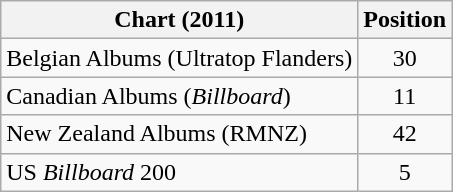<table class="wikitable sortable">
<tr>
<th>Chart (2011)</th>
<th>Position</th>
</tr>
<tr>
<td>Belgian Albums (Ultratop Flanders)</td>
<td style="text-align:center;">30</td>
</tr>
<tr>
<td>Canadian Albums (<em>Billboard</em>)</td>
<td style="text-align:center;">11</td>
</tr>
<tr>
<td>New Zealand Albums (RMNZ)</td>
<td style="text-align:center;">42</td>
</tr>
<tr>
<td>US <em>Billboard</em> 200</td>
<td style="text-align:center;">5</td>
</tr>
</table>
